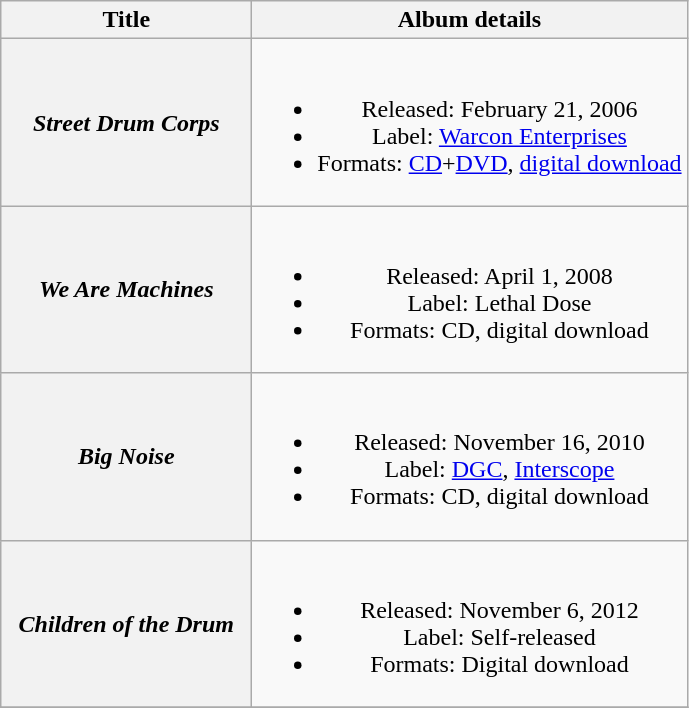<table class="wikitable plainrowheaders" style="text-align:center;">
<tr>
<th scope="col" style="width:10em;">Title</th>
<th scope="col">Album details</th>
</tr>
<tr>
<th scope="row"><em>Street Drum Corps</em></th>
<td><br><ul><li>Released: February 21, 2006 </li><li>Label: <a href='#'>Warcon Enterprises</a></li><li>Formats: <a href='#'>CD</a>+<a href='#'>DVD</a>, <a href='#'>digital download</a></li></ul></td>
</tr>
<tr>
<th scope="row"><em>We Are Machines</em></th>
<td><br><ul><li>Released: April 1, 2008</li><li>Label: Lethal Dose</li><li>Formats: CD, digital download</li></ul></td>
</tr>
<tr>
<th scope="row"><em>Big Noise</em></th>
<td><br><ul><li>Released: November 16, 2010</li><li>Label: <a href='#'>DGC</a>, <a href='#'>Interscope</a></li><li>Formats: CD, digital download</li></ul></td>
</tr>
<tr>
<th scope="row"><em>Children of the Drum</em></th>
<td><br><ul><li>Released: November 6, 2012 </li><li>Label: Self-released</li><li>Formats: Digital download</li></ul></td>
</tr>
<tr>
</tr>
</table>
